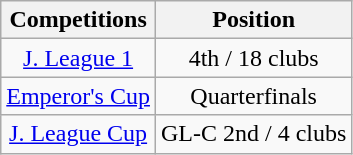<table class="wikitable" style="text-align:center;">
<tr>
<th>Competitions</th>
<th>Position</th>
</tr>
<tr>
<td><a href='#'>J. League 1</a></td>
<td>4th / 18 clubs</td>
</tr>
<tr>
<td><a href='#'>Emperor's Cup</a></td>
<td>Quarterfinals</td>
</tr>
<tr>
<td><a href='#'>J. League Cup</a></td>
<td>GL-C 2nd / 4 clubs</td>
</tr>
</table>
